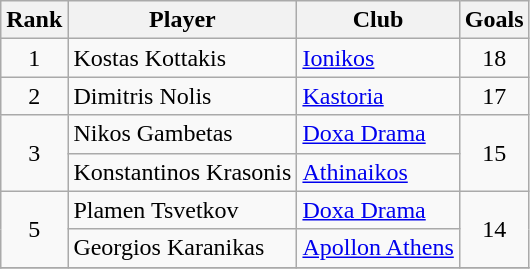<table class="wikitable" style="text-align:center">
<tr>
<th>Rank</th>
<th>Player</th>
<th>Club</th>
<th>Goals</th>
</tr>
<tr>
<td>1</td>
<td align="left"> Kostas Kottakis</td>
<td align="left"><a href='#'>Ionikos</a></td>
<td>18</td>
</tr>
<tr>
<td>2</td>
<td align="left"> Dimitris Nolis</td>
<td align="left"><a href='#'>Kastoria</a></td>
<td>17</td>
</tr>
<tr>
<td rowspan="2">3</td>
<td align="left"> Nikos Gambetas</td>
<td align="left"><a href='#'>Doxa Drama</a></td>
<td rowspan="2">15</td>
</tr>
<tr>
<td align="left"> Konstantinos Krasonis</td>
<td align="left"><a href='#'>Athinaikos</a></td>
</tr>
<tr>
<td rowspan="2">5</td>
<td align="left"> Plamen Tsvetkov</td>
<td align="left"><a href='#'>Doxa Drama</a></td>
<td rowspan="2">14</td>
</tr>
<tr>
<td align="left"> Georgios Karanikas</td>
<td align="left"><a href='#'>Apollon Athens</a></td>
</tr>
<tr>
</tr>
</table>
